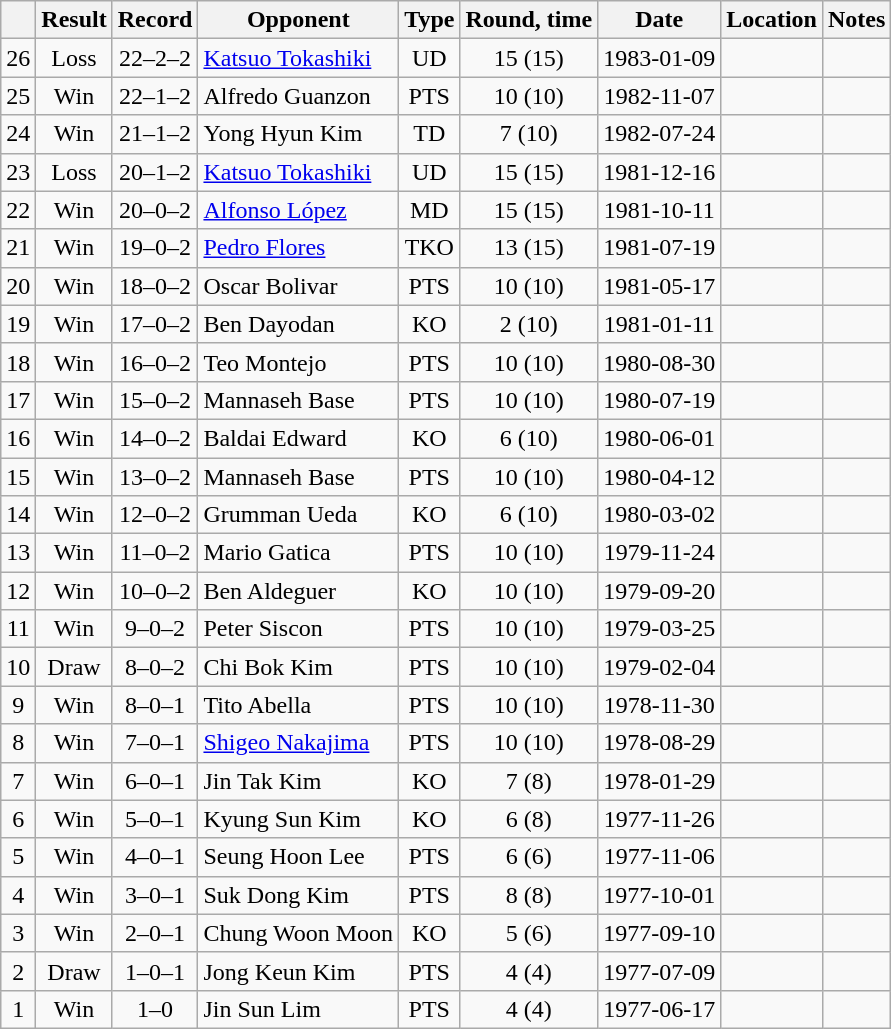<table class=wikitable style=text-align:center>
<tr>
<th></th>
<th>Result</th>
<th>Record</th>
<th>Opponent</th>
<th>Type</th>
<th>Round, time</th>
<th>Date</th>
<th>Location</th>
<th>Notes</th>
</tr>
<tr>
<td>26</td>
<td>Loss</td>
<td>22–2–2</td>
<td align=left><a href='#'>Katsuo Tokashiki</a></td>
<td>UD</td>
<td>15 (15)</td>
<td>1983-01-09</td>
<td align=left></td>
<td align=left></td>
</tr>
<tr>
<td>25</td>
<td>Win</td>
<td>22–1–2</td>
<td align=left>Alfredo Guanzon</td>
<td>PTS</td>
<td>10 (10)</td>
<td>1982-11-07</td>
<td align=left></td>
<td align=left></td>
</tr>
<tr>
<td>24</td>
<td>Win</td>
<td>21–1–2</td>
<td align=left>Yong Hyun Kim</td>
<td>TD</td>
<td>7 (10)</td>
<td>1982-07-24</td>
<td align=left></td>
<td align=left></td>
</tr>
<tr>
<td>23</td>
<td>Loss</td>
<td>20–1–2</td>
<td align=left><a href='#'>Katsuo Tokashiki</a></td>
<td>UD</td>
<td>15 (15)</td>
<td>1981-12-16</td>
<td align=left></td>
<td align=left></td>
</tr>
<tr>
<td>22</td>
<td>Win</td>
<td>20–0–2</td>
<td align=left><a href='#'>Alfonso López</a></td>
<td>MD</td>
<td>15 (15)</td>
<td>1981-10-11</td>
<td align=left></td>
<td align=left></td>
</tr>
<tr>
<td>21</td>
<td>Win</td>
<td>19–0–2</td>
<td align=left><a href='#'>Pedro Flores</a></td>
<td>TKO</td>
<td>13 (15)</td>
<td>1981-07-19</td>
<td align=left></td>
<td align=left></td>
</tr>
<tr>
<td>20</td>
<td>Win</td>
<td>18–0–2</td>
<td align=left>Oscar Bolivar</td>
<td>PTS</td>
<td>10 (10)</td>
<td>1981-05-17</td>
<td align=left></td>
<td align=left></td>
</tr>
<tr>
<td>19</td>
<td>Win</td>
<td>17–0–2</td>
<td align=left>Ben Dayodan</td>
<td>KO</td>
<td>2 (10)</td>
<td>1981-01-11</td>
<td align=left></td>
<td align=left></td>
</tr>
<tr>
<td>18</td>
<td>Win</td>
<td>16–0–2</td>
<td align=left>Teo Montejo</td>
<td>PTS</td>
<td>10 (10)</td>
<td>1980-08-30</td>
<td align=left></td>
<td align=left></td>
</tr>
<tr>
<td>17</td>
<td>Win</td>
<td>15–0–2</td>
<td align=left>Mannaseh Base</td>
<td>PTS</td>
<td>10 (10)</td>
<td>1980-07-19</td>
<td align=left></td>
<td align=left></td>
</tr>
<tr>
<td>16</td>
<td>Win</td>
<td>14–0–2</td>
<td align=left>Baldai Edward</td>
<td>KO</td>
<td>6 (10)</td>
<td>1980-06-01</td>
<td align=left></td>
<td align=left></td>
</tr>
<tr>
<td>15</td>
<td>Win</td>
<td>13–0–2</td>
<td align=left>Mannaseh Base</td>
<td>PTS</td>
<td>10 (10)</td>
<td>1980-04-12</td>
<td align=left></td>
<td align=left></td>
</tr>
<tr>
<td>14</td>
<td>Win</td>
<td>12–0–2</td>
<td align=left>Grumman Ueda</td>
<td>KO</td>
<td>6 (10)</td>
<td>1980-03-02</td>
<td align=left></td>
<td align=left></td>
</tr>
<tr>
<td>13</td>
<td>Win</td>
<td>11–0–2</td>
<td align=left>Mario Gatica</td>
<td>PTS</td>
<td>10 (10)</td>
<td>1979-11-24</td>
<td align=left></td>
<td align=left></td>
</tr>
<tr>
<td>12</td>
<td>Win</td>
<td>10–0–2</td>
<td align=left>Ben Aldeguer</td>
<td>KO</td>
<td>10 (10)</td>
<td>1979-09-20</td>
<td align=left></td>
<td align=left></td>
</tr>
<tr>
<td>11</td>
<td>Win</td>
<td>9–0–2</td>
<td align=left>Peter Siscon</td>
<td>PTS</td>
<td>10 (10)</td>
<td>1979-03-25</td>
<td align=left></td>
<td align=left></td>
</tr>
<tr>
<td>10</td>
<td>Draw</td>
<td>8–0–2</td>
<td align=left>Chi Bok Kim</td>
<td>PTS</td>
<td>10 (10)</td>
<td>1979-02-04</td>
<td align=left></td>
<td align=left></td>
</tr>
<tr>
<td>9</td>
<td>Win</td>
<td>8–0–1</td>
<td align=left>Tito Abella</td>
<td>PTS</td>
<td>10 (10)</td>
<td>1978-11-30</td>
<td align=left></td>
<td align=left></td>
</tr>
<tr>
<td>8</td>
<td>Win</td>
<td>7–0–1</td>
<td align=left><a href='#'>Shigeo Nakajima</a></td>
<td>PTS</td>
<td>10 (10)</td>
<td>1978-08-29</td>
<td align=left></td>
<td align=left></td>
</tr>
<tr>
<td>7</td>
<td>Win</td>
<td>6–0–1</td>
<td align=left>Jin Tak Kim</td>
<td>KO</td>
<td>7 (8)</td>
<td>1978-01-29</td>
<td align=left></td>
<td align=left></td>
</tr>
<tr>
<td>6</td>
<td>Win</td>
<td>5–0–1</td>
<td align=left>Kyung Sun Kim</td>
<td>KO</td>
<td>6 (8)</td>
<td>1977-11-26</td>
<td align=left></td>
<td align=left></td>
</tr>
<tr>
<td>5</td>
<td>Win</td>
<td>4–0–1</td>
<td align=left>Seung Hoon Lee</td>
<td>PTS</td>
<td>6 (6)</td>
<td>1977-11-06</td>
<td align=left></td>
<td align=left></td>
</tr>
<tr>
<td>4</td>
<td>Win</td>
<td>3–0–1</td>
<td align=left>Suk Dong Kim</td>
<td>PTS</td>
<td>8 (8)</td>
<td>1977-10-01</td>
<td align=left></td>
<td align=left></td>
</tr>
<tr>
<td>3</td>
<td>Win</td>
<td>2–0–1</td>
<td align=left>Chung Woon Moon</td>
<td>KO</td>
<td>5 (6)</td>
<td>1977-09-10</td>
<td align=left></td>
<td align=left></td>
</tr>
<tr>
<td>2</td>
<td>Draw</td>
<td>1–0–1</td>
<td align=left>Jong Keun Kim</td>
<td>PTS</td>
<td>4 (4)</td>
<td>1977-07-09</td>
<td align=left></td>
<td align=left></td>
</tr>
<tr>
<td>1</td>
<td>Win</td>
<td>1–0</td>
<td align=left>Jin Sun Lim</td>
<td>PTS</td>
<td>4 (4)</td>
<td>1977-06-17</td>
<td align=left></td>
<td align=left></td>
</tr>
</table>
